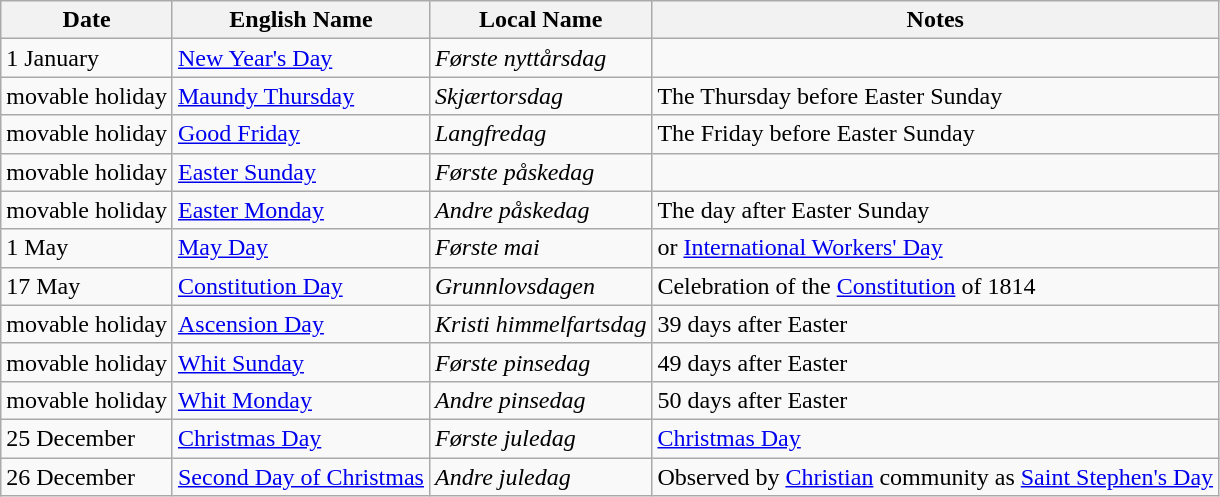<table class="wikitable">
<tr>
<th>Date</th>
<th>English Name</th>
<th>Local Name</th>
<th>Notes</th>
</tr>
<tr>
<td>1 January</td>
<td><a href='#'>New Year's Day</a></td>
<td><em>Første nyttårsdag</em></td>
<td> </td>
</tr>
<tr>
<td>movable holiday</td>
<td><a href='#'>Maundy Thursday</a></td>
<td><em>Skjærtorsdag</em></td>
<td>The Thursday before Easter Sunday</td>
</tr>
<tr>
<td>movable holiday</td>
<td><a href='#'>Good Friday</a></td>
<td><em>Langfredag</em></td>
<td>The Friday before Easter Sunday</td>
</tr>
<tr>
<td>movable holiday</td>
<td><a href='#'>Easter Sunday</a></td>
<td><em>Første påskedag</em></td>
<td></td>
</tr>
<tr>
<td>movable holiday</td>
<td><a href='#'>Easter Monday</a></td>
<td><em>Andre påskedag</em></td>
<td>The day after Easter Sunday</td>
</tr>
<tr>
<td>1 May</td>
<td><a href='#'>May Day</a></td>
<td><em>Første mai</em></td>
<td>or <a href='#'>International Workers' Day</a></td>
</tr>
<tr>
<td>17 May</td>
<td><a href='#'>Constitution Day</a></td>
<td><em>Grunnlovsdagen</em></td>
<td>Celebration of the <a href='#'>Constitution</a> of 1814</td>
</tr>
<tr>
<td>movable holiday</td>
<td><a href='#'>Ascension Day</a></td>
<td><em>Kristi himmelfartsdag</em></td>
<td>39 days after Easter</td>
</tr>
<tr>
<td>movable holiday</td>
<td><a href='#'>Whit Sunday</a></td>
<td><em>Første pinsedag</em></td>
<td>49 days after Easter</td>
</tr>
<tr>
<td>movable holiday</td>
<td><a href='#'>Whit Monday</a></td>
<td><em>Andre pinsedag</em></td>
<td>50 days after Easter</td>
</tr>
<tr>
<td>25 December</td>
<td><a href='#'>Christmas Day</a></td>
<td><em>Første juledag</em></td>
<td><a href='#'>Christmas Day</a></td>
</tr>
<tr>
<td>26 December</td>
<td><a href='#'>Second Day of Christmas</a></td>
<td><em>Andre juledag</em></td>
<td>Observed by <a href='#'>Christian</a> community as <a href='#'>Saint Stephen's Day</a></td>
</tr>
</table>
